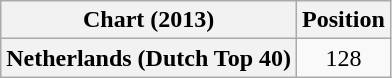<table class="wikitable plainrowheaders">
<tr>
<th align="center">Chart (2013)</th>
<th align="center">Position</th>
</tr>
<tr>
<th scope="row">Netherlands (Dutch Top 40)</th>
<td align="center">128</td>
</tr>
</table>
